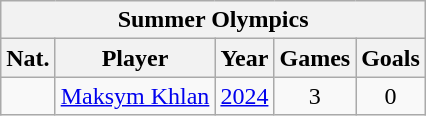<table class="wikitable" style="text-align: center">
<tr>
<th colspan=5>Summer Olympics</th>
</tr>
<tr>
<th>Nat.</th>
<th>Player</th>
<th>Year</th>
<th>Games</th>
<th>Goals</th>
</tr>
<tr>
<td></td>
<td><a href='#'>Maksym Khlan</a></td>
<td><a href='#'>2024</a></td>
<td>3</td>
<td>0</td>
</tr>
</table>
